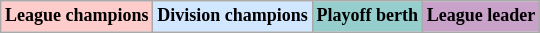<table class="wikitable"  style="font-size:75%;">
<tr>
<td style="text-align:center; background:#fcc;"><strong>League champions</strong></td>
<td style="text-align:center; background:#d0e7ff;"><strong>Division champions</strong></td>
<td style="text-align:center; background:#96cdcd;"><strong>Playoff berth</strong></td>
<td style="text-align:center; background:#c8a2c8;"><strong>League leader</strong></td>
</tr>
</table>
